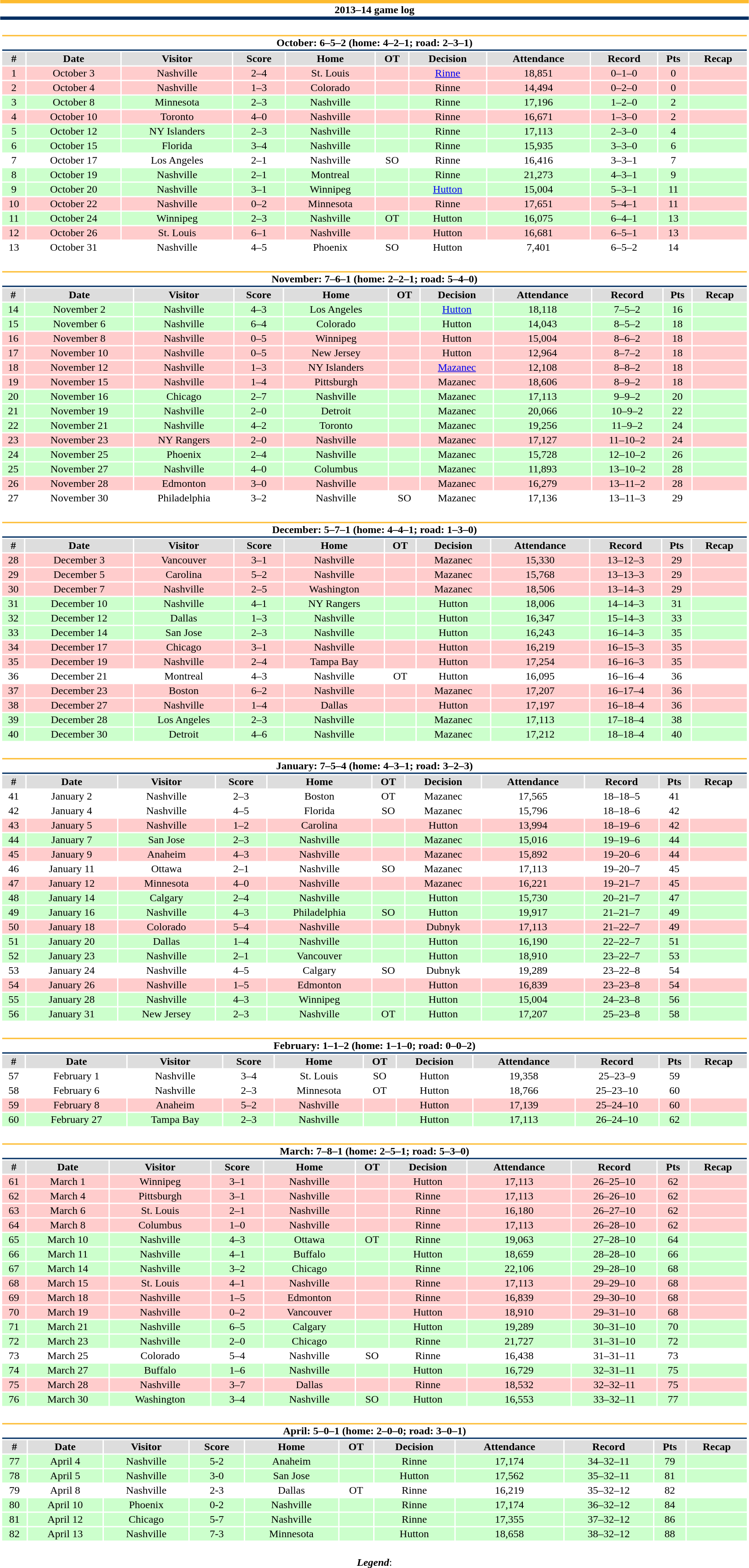<table class="toccolours"  style="width:90%; clear:both; margin:1.5em auto; text-align:center;">
<tr>
<th colspan="11" style="background:#fff; border-top:#FDBB2F 5px solid; border-bottom:#002E62 5px solid;">2013–14 game log</th>
</tr>
<tr>
<td colspan=11><br><table class="toccolours collapsible collapsed" style="width:100%; text-align:center;">
<tr>
<th colspan="11" style="background:#fff; border-top:#FDBB2F 2px solid; border-bottom:#002E62 2px solid;">October: 6–5–2 (home: 4–2–1; road: 2–3–1)</th>
</tr>
<tr style="background:#ddd;">
<th>#</th>
<th>Date</th>
<th>Visitor</th>
<th>Score</th>
<th>Home</th>
<th>OT</th>
<th>Decision</th>
<th>Attendance</th>
<th>Record</th>
<th>Pts</th>
<th>Recap</th>
</tr>
<tr style="background:#fcc;">
<td>1</td>
<td>October 3</td>
<td>Nashville</td>
<td>2–4</td>
<td>St. Louis</td>
<td></td>
<td><a href='#'>Rinne</a></td>
<td>18,851</td>
<td>0–1–0</td>
<td>0</td>
<td></td>
</tr>
<tr style="background:#fcc;">
<td>2</td>
<td>October 4</td>
<td>Nashville</td>
<td>1–3</td>
<td>Colorado</td>
<td></td>
<td>Rinne</td>
<td>14,494</td>
<td>0–2–0</td>
<td>0</td>
<td></td>
</tr>
<tr style="background:#cfc;">
<td>3</td>
<td>October 8</td>
<td>Minnesota</td>
<td>2–3</td>
<td>Nashville</td>
<td></td>
<td>Rinne</td>
<td>17,196</td>
<td>1–2–0</td>
<td>2</td>
<td></td>
</tr>
<tr style="background:#fcc;">
<td>4</td>
<td>October 10</td>
<td>Toronto</td>
<td>4–0</td>
<td>Nashville</td>
<td></td>
<td>Rinne</td>
<td>16,671</td>
<td>1–3–0</td>
<td>2</td>
<td></td>
</tr>
<tr style="background:#cfc;">
<td>5</td>
<td>October 12</td>
<td>NY Islanders</td>
<td>2–3</td>
<td>Nashville</td>
<td></td>
<td>Rinne</td>
<td>17,113</td>
<td>2–3–0</td>
<td>4</td>
<td></td>
</tr>
<tr style="background:#cfc;">
<td>6</td>
<td>October 15</td>
<td>Florida</td>
<td>3–4</td>
<td>Nashville</td>
<td></td>
<td>Rinne</td>
<td>15,935</td>
<td>3–3–0</td>
<td>6</td>
<td></td>
</tr>
<tr style="background:#fff;">
<td>7</td>
<td>October 17</td>
<td>Los Angeles</td>
<td>2–1</td>
<td>Nashville</td>
<td>SO</td>
<td>Rinne</td>
<td>16,416</td>
<td>3–3–1</td>
<td>7</td>
<td></td>
</tr>
<tr style="background:#cfc;">
<td>8</td>
<td>October 19</td>
<td>Nashville</td>
<td>2–1</td>
<td>Montreal</td>
<td></td>
<td>Rinne</td>
<td>21,273</td>
<td>4–3–1</td>
<td>9</td>
<td></td>
</tr>
<tr style="background:#cfc;">
<td>9</td>
<td>October 20</td>
<td>Nashville</td>
<td>3–1</td>
<td>Winnipeg</td>
<td></td>
<td><a href='#'>Hutton</a></td>
<td>15,004</td>
<td>5–3–1</td>
<td>11</td>
<td></td>
</tr>
<tr style="background:#fcc;">
<td>10</td>
<td>October 22</td>
<td>Nashville</td>
<td>0–2</td>
<td>Minnesota</td>
<td></td>
<td>Rinne</td>
<td>17,651</td>
<td>5–4–1</td>
<td>11</td>
<td></td>
</tr>
<tr style="background:#cfc">
<td>11</td>
<td>October 24</td>
<td>Winnipeg</td>
<td>2–3</td>
<td>Nashville</td>
<td>OT</td>
<td>Hutton</td>
<td>16,075</td>
<td>6–4–1</td>
<td>13</td>
<td></td>
</tr>
<tr style="background:#fcc;">
<td>12</td>
<td>October 26</td>
<td>St. Louis</td>
<td>6–1</td>
<td>Nashville</td>
<td></td>
<td>Hutton</td>
<td>16,681</td>
<td>6–5–1</td>
<td>13</td>
<td></td>
</tr>
<tr style="background:#fff">
<td>13</td>
<td>October 31</td>
<td>Nashville</td>
<td>4–5</td>
<td>Phoenix</td>
<td>SO</td>
<td>Hutton</td>
<td>7,401</td>
<td>6–5–2</td>
<td>14</td>
<td></td>
</tr>
</table>
</td>
</tr>
<tr>
<td colspan=11><br><table class="toccolours collapsible collapsed" style="width:100%; text-align:center;">
<tr>
<th colspan="11" style="background:#fff; border-top:#FDBB2F 2px solid; border-bottom:#002E62 2px solid;">November: 7–6–1 (home: 2–2–1; road: 5–4–0)</th>
</tr>
<tr style="background:#ddd;">
<th>#</th>
<th>Date</th>
<th>Visitor</th>
<th>Score</th>
<th>Home</th>
<th>OT</th>
<th>Decision</th>
<th>Attendance</th>
<th>Record</th>
<th>Pts</th>
<th>Recap</th>
</tr>
<tr style="background:#cfc">
<td>14</td>
<td>November 2</td>
<td>Nashville</td>
<td>4–3</td>
<td>Los Angeles</td>
<td></td>
<td><a href='#'>Hutton</a></td>
<td>18,118</td>
<td>7–5–2</td>
<td>16</td>
<td></td>
</tr>
<tr style="background:#cfc">
<td>15</td>
<td>November 6</td>
<td>Nashville</td>
<td>6–4</td>
<td>Colorado</td>
<td></td>
<td>Hutton</td>
<td>14,043</td>
<td>8–5–2</td>
<td>18</td>
<td></td>
</tr>
<tr style="background:#fcc">
<td>16</td>
<td>November 8</td>
<td>Nashville</td>
<td>0–5</td>
<td>Winnipeg</td>
<td></td>
<td>Hutton</td>
<td>15,004</td>
<td>8–6–2</td>
<td>18</td>
<td></td>
</tr>
<tr style="background:#fcc">
<td>17</td>
<td>November 10</td>
<td>Nashville</td>
<td>0–5</td>
<td>New Jersey</td>
<td></td>
<td>Hutton</td>
<td>12,964</td>
<td>8–7–2</td>
<td>18</td>
<td></td>
</tr>
<tr style="background:#fcc">
<td>18</td>
<td>November 12</td>
<td>Nashville</td>
<td>1–3</td>
<td>NY Islanders</td>
<td></td>
<td><a href='#'>Mazanec</a></td>
<td>12,108</td>
<td>8–8–2</td>
<td>18</td>
<td></td>
</tr>
<tr style="background:#fcc">
<td>19</td>
<td>November 15</td>
<td>Nashville</td>
<td>1–4</td>
<td>Pittsburgh</td>
<td></td>
<td>Mazanec</td>
<td>18,606</td>
<td>8–9–2</td>
<td>18</td>
<td></td>
</tr>
<tr style="background:#cfc">
<td>20</td>
<td>November 16</td>
<td>Chicago</td>
<td>2–7</td>
<td>Nashville</td>
<td></td>
<td>Mazanec</td>
<td>17,113</td>
<td>9–9–2</td>
<td>20</td>
<td></td>
</tr>
<tr style="background:#cfc">
<td>21</td>
<td>November 19</td>
<td>Nashville</td>
<td>2–0</td>
<td>Detroit</td>
<td></td>
<td>Mazanec</td>
<td>20,066</td>
<td>10–9–2</td>
<td>22</td>
<td></td>
</tr>
<tr style="background:#cfc">
<td>22</td>
<td>November 21</td>
<td>Nashville</td>
<td>4–2</td>
<td>Toronto</td>
<td></td>
<td>Mazanec</td>
<td>19,256</td>
<td>11–9–2</td>
<td>24</td>
<td></td>
</tr>
<tr style="background:#fcc">
<td>23</td>
<td>November 23</td>
<td>NY Rangers</td>
<td>2–0</td>
<td>Nashville</td>
<td></td>
<td>Mazanec</td>
<td>17,127</td>
<td>11–10–2</td>
<td>24</td>
<td></td>
</tr>
<tr style="background:#cfc;">
<td>24</td>
<td>November 25</td>
<td>Phoenix</td>
<td>2–4</td>
<td>Nashville</td>
<td></td>
<td>Mazanec</td>
<td>15,728</td>
<td>12–10–2</td>
<td>26</td>
<td></td>
</tr>
<tr style="background:#cfc;">
<td>25</td>
<td>November 27</td>
<td>Nashville</td>
<td>4–0</td>
<td>Columbus</td>
<td></td>
<td>Mazanec</td>
<td>11,893</td>
<td>13–10–2</td>
<td>28</td>
<td></td>
</tr>
<tr style="background:#fcc;">
<td>26</td>
<td>November 28</td>
<td>Edmonton</td>
<td>3–0</td>
<td>Nashville</td>
<td></td>
<td>Mazanec</td>
<td>16,279</td>
<td>13–11–2</td>
<td>28</td>
<td></td>
</tr>
<tr style="background:#fff;">
<td>27</td>
<td>November 30</td>
<td>Philadelphia</td>
<td>3–2</td>
<td>Nashville</td>
<td>SO</td>
<td>Mazanec</td>
<td>17,136</td>
<td>13–11–3</td>
<td>29</td>
<td></td>
</tr>
</table>
</td>
</tr>
<tr>
<td colspan=11><br><table class="toccolours collapsible collapsed" style="width:100%; text-align:center;">
<tr>
<th colspan="11" style="background:#fff; border-top:#FDBB2F 2px solid; border-bottom:#002E62 2px solid;">December: 5–7–1 (home: 4–4–1; road: 1–3–0)</th>
</tr>
<tr style="background:#ddd;">
<th>#</th>
<th>Date</th>
<th>Visitor</th>
<th>Score</th>
<th>Home</th>
<th>OT</th>
<th>Decision</th>
<th>Attendance</th>
<th>Record</th>
<th>Pts</th>
<th>Recap</th>
</tr>
<tr style="background:#fcc;">
<td>28</td>
<td>December 3</td>
<td>Vancouver</td>
<td>3–1</td>
<td>Nashville</td>
<td></td>
<td>Mazanec</td>
<td>15,330</td>
<td>13–12–3</td>
<td>29</td>
<td></td>
</tr>
<tr style="background:#fcc;">
<td>29</td>
<td>December 5</td>
<td>Carolina</td>
<td>5–2</td>
<td>Nashville</td>
<td></td>
<td>Mazanec</td>
<td>15,768</td>
<td>13–13–3</td>
<td>29</td>
<td></td>
</tr>
<tr style="background:#fcc;">
<td>30</td>
<td>December 7</td>
<td>Nashville</td>
<td>2–5</td>
<td>Washington</td>
<td></td>
<td>Mazanec</td>
<td>18,506</td>
<td>13–14–3</td>
<td>29</td>
<td></td>
</tr>
<tr style="background:#cfc;">
<td>31</td>
<td>December 10</td>
<td>Nashville</td>
<td>4–1</td>
<td>NY Rangers</td>
<td></td>
<td>Hutton</td>
<td>18,006</td>
<td>14–14–3</td>
<td>31</td>
<td></td>
</tr>
<tr style="background:#cfc;">
<td>32</td>
<td>December 12</td>
<td>Dallas</td>
<td>1–3</td>
<td>Nashville</td>
<td></td>
<td>Hutton</td>
<td>16,347</td>
<td>15–14–3</td>
<td>33</td>
<td></td>
</tr>
<tr style="background:#cfc;">
<td>33</td>
<td>December 14</td>
<td>San Jose</td>
<td>2–3</td>
<td>Nashville</td>
<td></td>
<td>Hutton</td>
<td>16,243</td>
<td>16–14–3</td>
<td>35</td>
<td></td>
</tr>
<tr style="background:#fcc;">
<td>34</td>
<td>December 17</td>
<td>Chicago</td>
<td>3–1</td>
<td>Nashville</td>
<td></td>
<td>Hutton</td>
<td>16,219</td>
<td>16–15–3</td>
<td>35</td>
<td></td>
</tr>
<tr style="background:#fcc;">
<td>35</td>
<td>December 19</td>
<td>Nashville</td>
<td>2–4</td>
<td>Tampa Bay</td>
<td></td>
<td>Hutton</td>
<td>17,254</td>
<td>16–16–3</td>
<td>35</td>
<td></td>
</tr>
<tr style="background:#fff;">
<td>36</td>
<td>December 21</td>
<td>Montreal</td>
<td>4–3</td>
<td>Nashville</td>
<td>OT</td>
<td>Hutton</td>
<td>16,095</td>
<td>16–16–4</td>
<td>36</td>
<td></td>
</tr>
<tr style="background:#fcc;">
<td>37</td>
<td>December 23</td>
<td>Boston</td>
<td>6–2</td>
<td>Nashville</td>
<td></td>
<td>Mazanec</td>
<td>17,207</td>
<td>16–17–4</td>
<td>36</td>
<td></td>
</tr>
<tr style="background:#fcc;">
<td>38</td>
<td>December 27</td>
<td>Nashville</td>
<td>1–4</td>
<td>Dallas</td>
<td></td>
<td>Hutton</td>
<td>17,197</td>
<td>16–18–4</td>
<td>36</td>
<td></td>
</tr>
<tr style="background:#cfc;">
<td>39</td>
<td>December 28</td>
<td>Los Angeles</td>
<td>2–3</td>
<td>Nashville</td>
<td></td>
<td>Mazanec</td>
<td>17,113</td>
<td>17–18–4</td>
<td>38</td>
<td></td>
</tr>
<tr style="background:#cfc;">
<td>40</td>
<td>December 30</td>
<td>Detroit</td>
<td>4–6</td>
<td>Nashville</td>
<td></td>
<td>Mazanec</td>
<td>17,212</td>
<td>18–18–4</td>
<td>40</td>
<td></td>
</tr>
</table>
</td>
</tr>
<tr>
<td colspan=11><br><table class="toccolours collapsible collapsed" style="width:100%; text-align:center;">
<tr>
<th colspan="11" style="background:#fff; border-top:#FDBB2F 2px solid; border-bottom:#002E62 2px solid;">January: 7–5–4 (home: 4–3–1; road: 3–2–3)</th>
</tr>
<tr style="background:#ddd;">
<th>#</th>
<th>Date</th>
<th>Visitor</th>
<th>Score</th>
<th>Home</th>
<th>OT</th>
<th>Decision</th>
<th>Attendance</th>
<th>Record</th>
<th>Pts</th>
<th>Recap</th>
</tr>
<tr style="background:#fff;">
<td>41</td>
<td>January 2</td>
<td>Nashville</td>
<td>2–3</td>
<td>Boston</td>
<td>OT</td>
<td>Mazanec</td>
<td>17,565</td>
<td>18–18–5</td>
<td>41</td>
<td></td>
</tr>
<tr style="background:#fff;">
<td>42</td>
<td>January 4</td>
<td>Nashville</td>
<td>4–5</td>
<td>Florida</td>
<td>SO</td>
<td>Mazanec</td>
<td>15,796</td>
<td>18–18–6</td>
<td>42</td>
<td></td>
</tr>
<tr style="background:#fcc;">
<td>43</td>
<td>January 5</td>
<td>Nashville</td>
<td>1–2</td>
<td>Carolina</td>
<td></td>
<td>Hutton</td>
<td>13,994</td>
<td>18–19–6</td>
<td>42</td>
<td></td>
</tr>
<tr style="background:#cfc;">
<td>44</td>
<td>January 7</td>
<td>San Jose</td>
<td>2–3</td>
<td>Nashville</td>
<td></td>
<td>Mazanec</td>
<td>15,016</td>
<td>19–19–6</td>
<td>44</td>
<td></td>
</tr>
<tr style="background:#fcc;">
<td>45</td>
<td>January 9</td>
<td>Anaheim</td>
<td>4–3</td>
<td>Nashville</td>
<td></td>
<td>Mazanec</td>
<td>15,892</td>
<td>19–20–6</td>
<td>44</td>
<td></td>
</tr>
<tr style="background:#fff;">
<td>46</td>
<td>January 11</td>
<td>Ottawa</td>
<td>2–1</td>
<td>Nashville</td>
<td>SO</td>
<td>Mazanec</td>
<td>17,113</td>
<td>19–20–7</td>
<td>45</td>
<td></td>
</tr>
<tr style="background:#fcc;">
<td>47</td>
<td>January 12</td>
<td>Minnesota</td>
<td>4–0</td>
<td>Nashville</td>
<td></td>
<td>Mazanec</td>
<td>16,221</td>
<td>19–21–7</td>
<td>45</td>
<td></td>
</tr>
<tr style="background:#cfc;">
<td>48</td>
<td>January 14</td>
<td>Calgary</td>
<td>2–4</td>
<td>Nashville</td>
<td></td>
<td>Hutton</td>
<td>15,730</td>
<td>20–21–7</td>
<td>47</td>
<td></td>
</tr>
<tr style="background:#cfc;">
<td>49</td>
<td>January 16</td>
<td>Nashville</td>
<td>4–3</td>
<td>Philadelphia</td>
<td>SO</td>
<td>Hutton</td>
<td>19,917</td>
<td>21–21–7</td>
<td>49</td>
<td></td>
</tr>
<tr style="background:#fcc;">
<td>50</td>
<td>January 18</td>
<td>Colorado</td>
<td>5–4</td>
<td>Nashville</td>
<td></td>
<td>Dubnyk</td>
<td>17,113</td>
<td>21–22–7</td>
<td>49</td>
<td></td>
</tr>
<tr style="background:#cfc;">
<td>51</td>
<td>January 20</td>
<td>Dallas</td>
<td>1–4</td>
<td>Nashville</td>
<td></td>
<td>Hutton</td>
<td>16,190</td>
<td>22–22–7</td>
<td>51</td>
<td></td>
</tr>
<tr style="background:#cfc;">
<td>52</td>
<td>January 23</td>
<td>Nashville</td>
<td>2–1</td>
<td>Vancouver</td>
<td></td>
<td>Hutton</td>
<td>18,910</td>
<td>23–22–7</td>
<td>53</td>
<td></td>
</tr>
<tr style="background:#fff;">
<td>53</td>
<td>January 24</td>
<td>Nashville</td>
<td>4–5</td>
<td>Calgary</td>
<td>SO</td>
<td>Dubnyk</td>
<td>19,289</td>
<td>23–22–8</td>
<td>54</td>
<td></td>
</tr>
<tr style="background:#fcc;">
<td>54</td>
<td>January 26</td>
<td>Nashville</td>
<td>1–5</td>
<td>Edmonton</td>
<td></td>
<td>Hutton</td>
<td>16,839</td>
<td>23–23–8</td>
<td>54</td>
<td></td>
</tr>
<tr style="background:#cfc;">
<td>55</td>
<td>January 28</td>
<td>Nashville</td>
<td>4–3</td>
<td>Winnipeg</td>
<td></td>
<td>Hutton</td>
<td>15,004</td>
<td>24–23–8</td>
<td>56</td>
<td></td>
</tr>
<tr style="background:#cfc;">
<td>56</td>
<td>January 31</td>
<td>New Jersey</td>
<td>2–3</td>
<td>Nashville</td>
<td>OT</td>
<td>Hutton</td>
<td>17,207</td>
<td>25–23–8</td>
<td>58</td>
<td></td>
</tr>
</table>
</td>
</tr>
<tr>
<td colspan=11><br><table class="toccolours collapsible collapsed" style="width:100%; text-align:center;">
<tr>
<th colspan="11" style="background:#fff; border-top:#FDBB2F 2px solid; border-bottom:#002E62 2px solid;">February: 1–1–2 (home: 1–1–0; road: 0–0–2)</th>
</tr>
<tr style="background:#ddd;">
<th>#</th>
<th>Date</th>
<th>Visitor</th>
<th>Score</th>
<th>Home</th>
<th>OT</th>
<th>Decision</th>
<th>Attendance</th>
<th>Record</th>
<th>Pts</th>
<th>Recap</th>
</tr>
<tr style="background:#fff;">
<td>57</td>
<td>February 1</td>
<td>Nashville</td>
<td>3–4</td>
<td>St. Louis</td>
<td>SO</td>
<td>Hutton</td>
<td>19,358</td>
<td>25–23–9</td>
<td>59</td>
<td></td>
</tr>
<tr style="background:#fff;">
<td>58</td>
<td>February 6</td>
<td>Nashville</td>
<td>2–3</td>
<td>Minnesota</td>
<td>OT</td>
<td>Hutton</td>
<td>18,766</td>
<td>25–23–10</td>
<td>60</td>
<td></td>
</tr>
<tr style="background:#fcc;">
<td>59</td>
<td>February 8</td>
<td>Anaheim</td>
<td>5–2</td>
<td>Nashville</td>
<td></td>
<td>Hutton</td>
<td>17,139</td>
<td>25–24–10</td>
<td>60</td>
<td></td>
</tr>
<tr style="background:#cfc;">
<td>60</td>
<td>February 27</td>
<td>Tampa Bay</td>
<td>2–3</td>
<td>Nashville</td>
<td></td>
<td>Hutton</td>
<td>17,113</td>
<td>26–24–10</td>
<td>62</td>
<td></td>
</tr>
</table>
</td>
</tr>
<tr>
<td colspan=11><br><table class="toccolours collapsible collapsed" style="width:100%; text-align:center;">
<tr>
<th colspan="11" style="background:#fff; border-top:#FDBB2F 2px solid; border-bottom:#002E62 2px solid;">March: 7–8–1 (home: 2–5–1; road: 5–3–0)</th>
</tr>
<tr style="background:#ddd;">
<th>#</th>
<th>Date</th>
<th>Visitor</th>
<th>Score</th>
<th>Home</th>
<th>OT</th>
<th>Decision</th>
<th>Attendance</th>
<th>Record</th>
<th>Pts</th>
<th>Recap</th>
</tr>
<tr style="background:#fcc;">
<td>61</td>
<td>March 1</td>
<td>Winnipeg</td>
<td>3–1</td>
<td>Nashville</td>
<td></td>
<td>Hutton</td>
<td>17,113</td>
<td>26–25–10</td>
<td>62</td>
<td></td>
</tr>
<tr style="background:#fcc;">
<td>62</td>
<td>March 4</td>
<td>Pittsburgh</td>
<td>3–1</td>
<td>Nashville</td>
<td></td>
<td>Rinne</td>
<td>17,113</td>
<td>26–26–10</td>
<td>62</td>
<td></td>
</tr>
<tr style="background:#fcc;">
<td>63</td>
<td>March 6</td>
<td>St. Louis</td>
<td>2–1</td>
<td>Nashville</td>
<td></td>
<td>Rinne</td>
<td>16,180</td>
<td>26–27–10</td>
<td>62</td>
<td></td>
</tr>
<tr style="background:#fcc;">
<td>64</td>
<td>March 8</td>
<td>Columbus</td>
<td>1–0</td>
<td>Nashville</td>
<td></td>
<td>Rinne</td>
<td>17,113</td>
<td>26–28–10</td>
<td>62</td>
<td></td>
</tr>
<tr style="background:#cfc;">
<td>65</td>
<td>March 10</td>
<td>Nashville</td>
<td>4–3</td>
<td>Ottawa</td>
<td>OT</td>
<td>Rinne</td>
<td>19,063</td>
<td>27–28–10</td>
<td>64</td>
<td></td>
</tr>
<tr style="background:#cfc;">
<td>66</td>
<td>March 11</td>
<td>Nashville</td>
<td>4–1</td>
<td>Buffalo</td>
<td></td>
<td>Hutton</td>
<td>18,659</td>
<td>28–28–10</td>
<td>66</td>
<td></td>
</tr>
<tr style="background:#cfc;">
<td>67</td>
<td>March 14</td>
<td>Nashville</td>
<td>3–2</td>
<td>Chicago</td>
<td></td>
<td>Rinne</td>
<td>22,106</td>
<td>29–28–10</td>
<td>68</td>
<td></td>
</tr>
<tr style="background:#fcc;">
<td>68</td>
<td>March 15</td>
<td>St. Louis</td>
<td>4–1</td>
<td>Nashville</td>
<td></td>
<td>Rinne</td>
<td>17,113</td>
<td>29–29–10</td>
<td>68</td>
<td></td>
</tr>
<tr style="background:#fcc;">
<td>69</td>
<td>March 18</td>
<td>Nashville</td>
<td>1–5</td>
<td>Edmonton</td>
<td></td>
<td>Rinne</td>
<td>16,839</td>
<td>29–30–10</td>
<td>68</td>
<td></td>
</tr>
<tr style="background:#fcc;">
<td>70</td>
<td>March 19</td>
<td>Nashville</td>
<td>0–2</td>
<td>Vancouver</td>
<td></td>
<td>Hutton</td>
<td>18,910</td>
<td>29–31–10</td>
<td>68</td>
<td></td>
</tr>
<tr style="background:#cfc;">
<td>71</td>
<td>March 21</td>
<td>Nashville</td>
<td>6–5</td>
<td>Calgary</td>
<td></td>
<td>Hutton</td>
<td>19,289</td>
<td>30–31–10</td>
<td>70</td>
<td></td>
</tr>
<tr style="background:#cfc;">
<td>72</td>
<td>March 23</td>
<td>Nashville</td>
<td>2–0</td>
<td>Chicago</td>
<td></td>
<td>Rinne</td>
<td>21,727</td>
<td>31–31–10</td>
<td>72</td>
<td></td>
</tr>
<tr style="background:#fff;">
<td>73</td>
<td>March 25</td>
<td>Colorado</td>
<td>5–4</td>
<td>Nashville</td>
<td>SO</td>
<td>Rinne</td>
<td>16,438</td>
<td>31–31–11</td>
<td>73</td>
<td></td>
</tr>
<tr style="background:#cfc;">
<td>74</td>
<td>March 27</td>
<td>Buffalo</td>
<td>1–6</td>
<td>Nashville</td>
<td></td>
<td>Hutton</td>
<td>16,729</td>
<td>32–31–11</td>
<td>75</td>
<td></td>
</tr>
<tr style="background:#fcc;">
<td>75</td>
<td>March 28</td>
<td>Nashville</td>
<td>3–7</td>
<td>Dallas</td>
<td></td>
<td>Rinne</td>
<td>18,532</td>
<td>32–32–11</td>
<td>75</td>
<td></td>
</tr>
<tr style="background:#cfc;">
<td>76</td>
<td>March 30</td>
<td>Washington</td>
<td>3–4</td>
<td>Nashville</td>
<td>SO</td>
<td>Hutton</td>
<td>16,553</td>
<td>33–32–11</td>
<td>77</td>
<td></td>
</tr>
</table>
</td>
</tr>
<tr>
<td colspan=11><br><table class="toccolours collapsible collapsed" style="width:100%; text-align:center;">
<tr>
<th colspan="11" style="background:#fff; border-top:#FDBB2F 2px solid; border-bottom:#002E62 2px solid;">April: 5–0–1 (home: 2–0–0; road: 3–0–1)</th>
</tr>
<tr style="background:#ddd;">
<th>#</th>
<th>Date</th>
<th>Visitor</th>
<th>Score</th>
<th>Home</th>
<th>OT</th>
<th>Decision</th>
<th>Attendance</th>
<th>Record</th>
<th>Pts</th>
<th>Recap</th>
</tr>
<tr style="background:#cfc;">
<td>77</td>
<td>April 4</td>
<td>Nashville</td>
<td>5-2</td>
<td>Anaheim</td>
<td></td>
<td>Rinne</td>
<td>17,174</td>
<td>34–32–11</td>
<td>79</td>
<td></td>
</tr>
<tr style="background:#cfc;">
<td>78</td>
<td>April 5</td>
<td>Nashville</td>
<td>3-0</td>
<td>San Jose</td>
<td></td>
<td>Hutton</td>
<td>17,562</td>
<td>35–32–11</td>
<td>81</td>
<td></td>
</tr>
<tr style="background:#fff;">
<td>79</td>
<td>April 8</td>
<td>Nashville</td>
<td>2-3</td>
<td>Dallas</td>
<td>OT</td>
<td>Rinne</td>
<td>16,219</td>
<td>35–32–12</td>
<td>82</td>
<td></td>
</tr>
<tr style="background:#cfc;">
<td>80</td>
<td>April 10</td>
<td>Phoenix</td>
<td>0-2</td>
<td>Nashville</td>
<td></td>
<td>Rinne</td>
<td>17,174</td>
<td>36–32–12</td>
<td>84</td>
<td></td>
</tr>
<tr style="background:#cfc;">
<td>81</td>
<td>April 12</td>
<td>Chicago</td>
<td>5-7</td>
<td>Nashville</td>
<td></td>
<td>Rinne</td>
<td>17,355</td>
<td>37–32–12</td>
<td>86</td>
<td></td>
</tr>
<tr style="background:#cfc;">
<td>82</td>
<td>April 13</td>
<td>Nashville</td>
<td>7-3</td>
<td>Minnesota</td>
<td></td>
<td>Hutton</td>
<td>18,658</td>
<td>38–32–12</td>
<td>88</td>
<td></td>
</tr>
</table>
</td>
</tr>
<tr>
<td colspan="11"><br><strong><em>Legend</em></strong>:


</td>
</tr>
</table>
